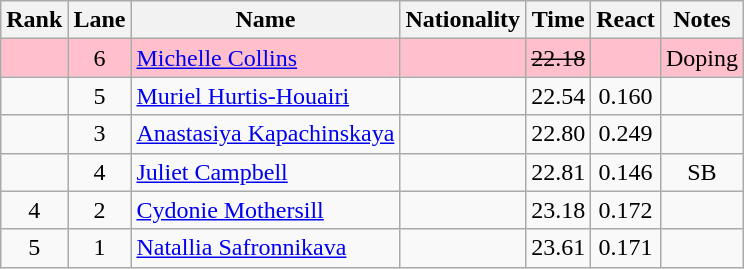<table class="wikitable sortable" style="text-align:center">
<tr>
<th>Rank</th>
<th>Lane</th>
<th>Name</th>
<th>Nationality</th>
<th>Time</th>
<th>React</th>
<th>Notes</th>
</tr>
<tr bgcolor=pink>
<td></td>
<td>6</td>
<td align="left"><a href='#'>Michelle Collins</a></td>
<td align=left></td>
<td><s>22.18 </s></td>
<td></td>
<td>Doping</td>
</tr>
<tr>
<td></td>
<td>5</td>
<td align="left"><a href='#'>Muriel Hurtis-Houairi</a></td>
<td align=left></td>
<td>22.54</td>
<td>0.160</td>
<td></td>
</tr>
<tr>
<td></td>
<td>3</td>
<td align="left"><a href='#'>Anastasiya Kapachinskaya</a></td>
<td align=left></td>
<td>22.80</td>
<td>0.249</td>
<td></td>
</tr>
<tr>
<td></td>
<td>4</td>
<td align="left"><a href='#'>Juliet Campbell</a></td>
<td align=left></td>
<td>22.81</td>
<td>0.146</td>
<td>SB</td>
</tr>
<tr>
<td>4</td>
<td>2</td>
<td align="left"><a href='#'>Cydonie Mothersill</a></td>
<td align=left></td>
<td>23.18</td>
<td>0.172</td>
<td></td>
</tr>
<tr>
<td>5</td>
<td>1</td>
<td align="left"><a href='#'>Natallia Safronnikava</a></td>
<td align=left></td>
<td>23.61</td>
<td>0.171</td>
<td></td>
</tr>
</table>
